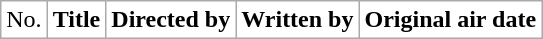<table class="wikitable" style="background:#fff;">
<tr>
<td>No.</td>
<td><strong>Title</strong></td>
<td><strong>Directed by</strong></td>
<td><strong>Written by</strong></td>
<td><strong>Original air date</strong><br>





































</td>
</tr>
</table>
